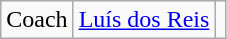<table class="wikitable">
<tr>
<td>Coach</td>
<td><a href='#'>Luís dos Reis</a></td>
<td></td>
</tr>
</table>
